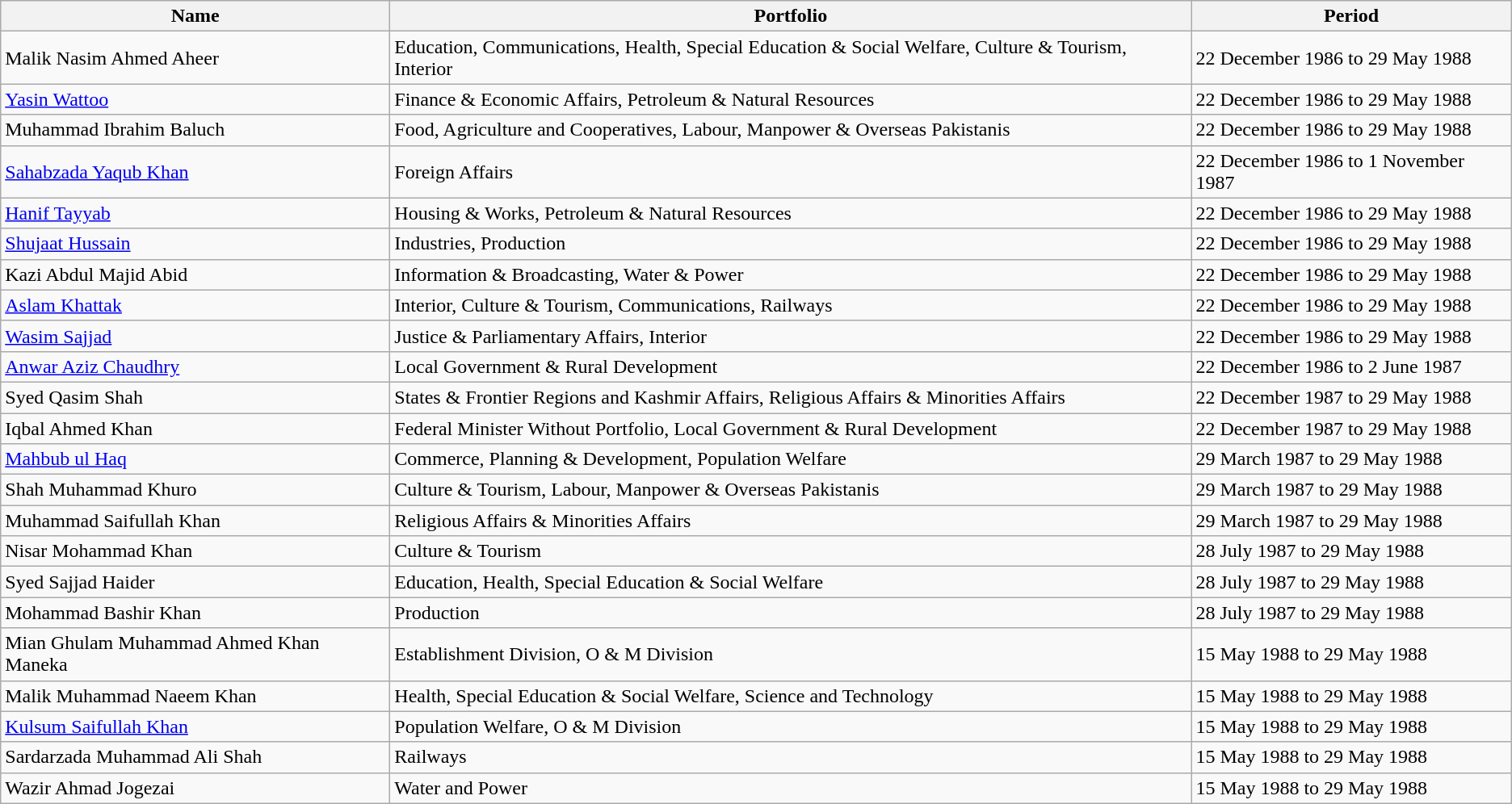<table class="wikitable sortable">
<tr>
<th>Name</th>
<th>Portfolio</th>
<th>Period</th>
</tr>
<tr>
<td>Malik Nasim Ahmed Aheer</td>
<td>Education, Communications, Health, Special Education & Social Welfare, Culture & Tourism, Interior</td>
<td>22 December 1986 to 29 May 1988</td>
</tr>
<tr>
<td><a href='#'>Yasin Wattoo</a></td>
<td>Finance & Economic Affairs, Petroleum & Natural Resources</td>
<td>22 December 1986 to 29 May 1988</td>
</tr>
<tr>
<td>Muhammad Ibrahim Baluch</td>
<td>Food, Agriculture and Cooperatives, Labour, Manpower & Overseas Pakistanis</td>
<td>22 December 1986 to 29 May 1988</td>
</tr>
<tr>
<td><a href='#'>Sahabzada Yaqub Khan</a></td>
<td>Foreign Affairs</td>
<td>22 December 1986 to 1 November 1987</td>
</tr>
<tr>
<td><a href='#'>Hanif Tayyab</a></td>
<td>Housing & Works, Petroleum & Natural Resources</td>
<td>22 December 1986 to 29 May 1988</td>
</tr>
<tr>
<td><a href='#'>Shujaat Hussain</a></td>
<td>Industries, Production</td>
<td>22 December 1986 to 29 May 1988</td>
</tr>
<tr>
<td>Kazi Abdul Majid Abid</td>
<td>Information & Broadcasting, Water & Power</td>
<td>22 December 1986 to 29 May 1988</td>
</tr>
<tr>
<td><a href='#'>Aslam Khattak</a></td>
<td>Interior, Culture & Tourism, Communications, Railways</td>
<td>22 December 1986 to 29 May 1988</td>
</tr>
<tr>
<td><a href='#'>Wasim Sajjad</a></td>
<td>Justice & Parliamentary Affairs, Interior</td>
<td>22 December 1986 to 29 May 1988</td>
</tr>
<tr>
<td><a href='#'>Anwar Aziz Chaudhry</a></td>
<td>Local Government & Rural Development</td>
<td>22 December 1986 to 2 June 1987</td>
</tr>
<tr>
<td>Syed Qasim Shah</td>
<td>States & Frontier Regions and Kashmir Affairs, Religious Affairs & Minorities Affairs</td>
<td>22 December 1987 to 29 May 1988</td>
</tr>
<tr>
<td>Iqbal Ahmed Khan</td>
<td>Federal Minister Without Portfolio, Local Government & Rural Development</td>
<td>22 December 1987 to 29 May 1988</td>
</tr>
<tr>
<td><a href='#'>Mahbub ul Haq</a></td>
<td>Commerce, Planning & Development, Population Welfare</td>
<td>29 March 1987 to 29 May 1988</td>
</tr>
<tr>
<td>Shah Muhammad Khuro</td>
<td>Culture & Tourism, Labour, Manpower & Overseas Pakistanis</td>
<td>29 March 1987 to 29 May 1988</td>
</tr>
<tr>
<td>Muhammad Saifullah Khan</td>
<td>Religious Affairs & Minorities Affairs</td>
<td>29 March 1987 to 29 May 1988</td>
</tr>
<tr>
<td>Nisar Mohammad Khan</td>
<td>Culture & Tourism</td>
<td>28 July 1987 to 29 May 1988</td>
</tr>
<tr>
<td>Syed Sajjad Haider</td>
<td>Education, Health, Special Education & Social Welfare</td>
<td>28 July 1987 to 29 May 1988</td>
</tr>
<tr>
<td>Mohammad Bashir Khan</td>
<td>Production</td>
<td>28 July 1987 to 29 May 1988</td>
</tr>
<tr>
<td>Mian Ghulam Muhammad Ahmed Khan Maneka</td>
<td>Establishment Division, O & M Division</td>
<td>15 May 1988 to 29 May 1988</td>
</tr>
<tr>
<td>Malik Muhammad Naeem Khan</td>
<td>Health, Special Education & Social Welfare, Science and Technology</td>
<td>15 May 1988 to 29 May 1988</td>
</tr>
<tr>
<td><a href='#'>Kulsum Saifullah Khan</a></td>
<td>Population Welfare, O & M Division</td>
<td>15 May 1988 to 29 May 1988</td>
</tr>
<tr>
<td>Sardarzada Muhammad Ali Shah</td>
<td>Railways</td>
<td>15 May 1988 to 29 May 1988</td>
</tr>
<tr>
<td>Wazir Ahmad Jogezai</td>
<td>Water and Power</td>
<td>15 May 1988 to 29 May 1988</td>
</tr>
</table>
